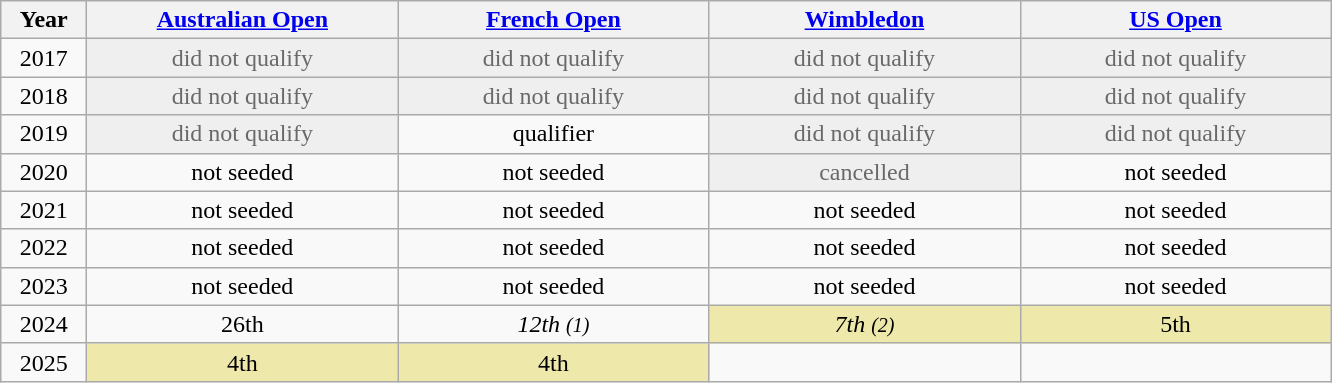<table class=wikitable style=text-align:center>
<tr>
<th width=50>Year</th>
<th width=200><a href='#'>Australian Open</a></th>
<th width=200><a href='#'>French Open</a></th>
<th width=200><a href='#'>Wimbledon</a></th>
<th width=200><a href='#'>US Open</a></th>
</tr>
<tr>
<td>2017</td>
<td bgcolor=efefef style=color:#696969>did not qualify</td>
<td bgcolor=efefef style=color:#696969>did not qualify</td>
<td bgcolor=efefef style=color:#696969>did not qualify</td>
<td bgcolor=efefef style=color:#696969>did not qualify</td>
</tr>
<tr>
<td>2018</td>
<td bgcolor=efefef style=color:#696969>did not qualify</td>
<td bgcolor=efefef style=color:#696969>did not qualify</td>
<td bgcolor=efefef style=color:#696969>did not qualify</td>
<td bgcolor=efefef style=color:#696969>did not qualify</td>
</tr>
<tr>
<td>2019</td>
<td bgcolor=efefef style=color:#696969>did not qualify</td>
<td>qualifier</td>
<td bgcolor=efefef style=color:#696969>did not qualify</td>
<td bgcolor=efefef style=color:#696969>did not qualify</td>
</tr>
<tr>
<td>2020</td>
<td>not seeded</td>
<td>not seeded</td>
<td bgcolor=efefef style=color:#696969>cancelled</td>
<td>not seeded</td>
</tr>
<tr>
<td>2021</td>
<td>not seeded</td>
<td>not seeded</td>
<td>not seeded</td>
<td>not seeded</td>
</tr>
<tr>
<td>2022</td>
<td>not seeded</td>
<td>not seeded</td>
<td>not seeded</td>
<td>not seeded</td>
</tr>
<tr>
<td>2023</td>
<td>not seeded</td>
<td>not seeded</td>
<td>not seeded</td>
<td>not seeded</td>
</tr>
<tr>
<td>2024</td>
<td>26th</td>
<td><em>12th <small>(1)</small></em></td>
<td bgcolor=eee8aa><em>7th <small>(2)</small></em></td>
<td bgcolor=eee8aa>5th</td>
</tr>
<tr>
<td>2025</td>
<td bgcolor=eee8aa>4th</td>
<td bgcolor=eee8aa>4th</td>
<td></td>
<td></td>
</tr>
</table>
